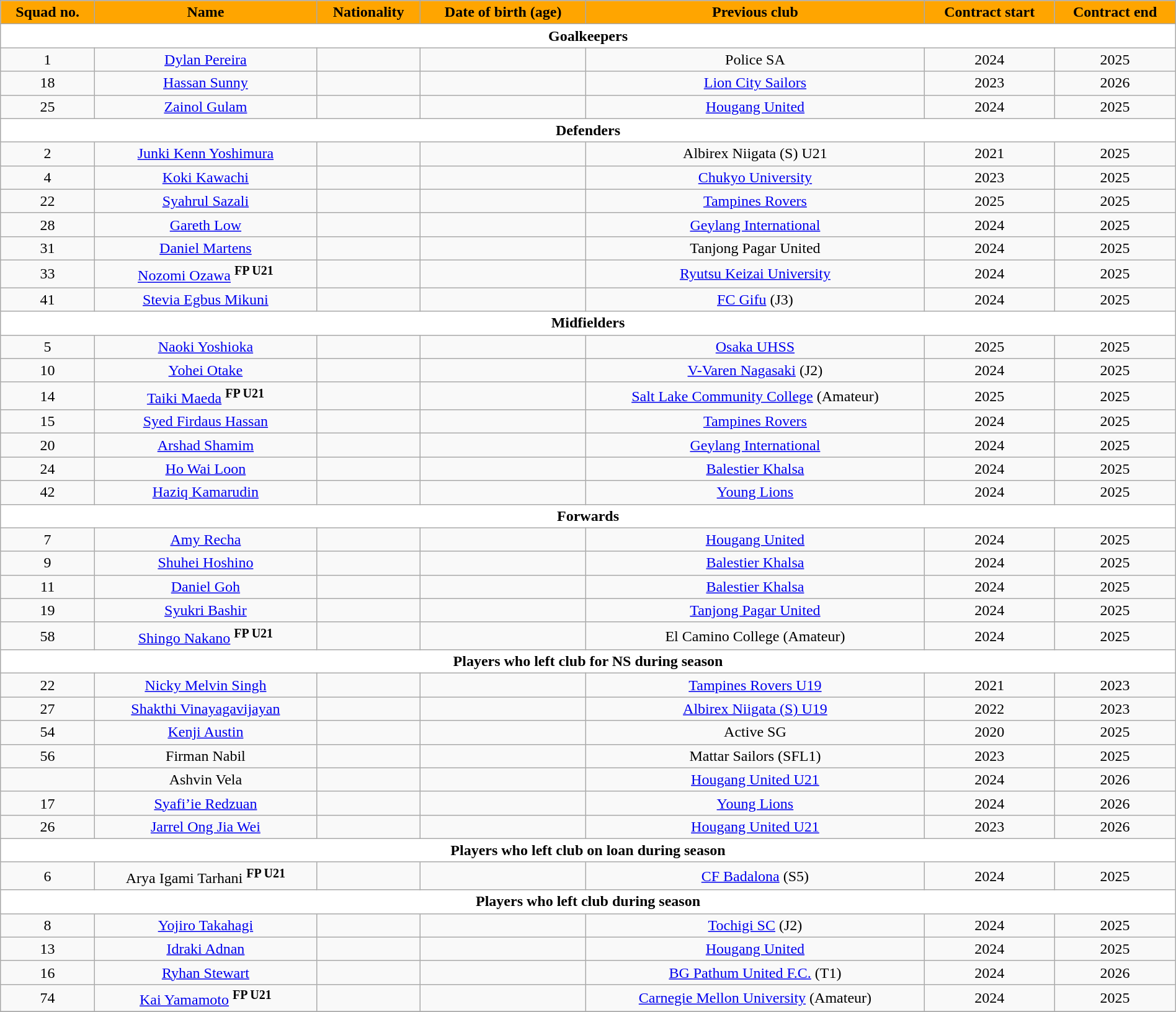<table class="wikitable" style="text-align:center;width:100%">
<tr>
<th style="background:#FFA500;color:black">Squad no.</th>
<th style="background:#FFA500;color:black">Name</th>
<th style="background:#FFA500;color:black">Nationality</th>
<th style="background:#FFA500;color:black">Date of birth (age)</th>
<th style="background:#FFA500;color:black">Previous club</th>
<th style="background:#FFA500;color:black">Contract start</th>
<th style="background:#FFA500;color:black">Contract end</th>
</tr>
<tr>
<th colspan="8" style="background:white">Goalkeepers</th>
</tr>
<tr>
<td>1</td>
<td><a href='#'>Dylan Pereira</a></td>
<td></td>
<td></td>
<td> Police SA</td>
<td>2024</td>
<td>2025</td>
</tr>
<tr>
<td>18</td>
<td><a href='#'>Hassan Sunny</a></td>
<td></td>
<td></td>
<td> <a href='#'>Lion City Sailors</a></td>
<td>2023</td>
<td>2026</td>
</tr>
<tr>
<td>25</td>
<td><a href='#'>Zainol Gulam</a></td>
<td></td>
<td></td>
<td> <a href='#'>Hougang United</a></td>
<td>2024</td>
<td>2025</td>
</tr>
<tr>
<th colspan="8" style="background:white">Defenders</th>
</tr>
<tr>
<td>2</td>
<td><a href='#'>Junki Kenn Yoshimura</a></td>
<td></td>
<td></td>
<td> Albirex Niigata (S) U21</td>
<td>2021</td>
<td>2025</td>
</tr>
<tr>
<td>4</td>
<td><a href='#'>Koki Kawachi</a></td>
<td></td>
<td></td>
<td> <a href='#'>Chukyo University</a></td>
<td>2023</td>
<td>2025</td>
</tr>
<tr>
<td>22</td>
<td><a href='#'>Syahrul Sazali</a></td>
<td></td>
<td></td>
<td> <a href='#'>Tampines Rovers</a></td>
<td>2025</td>
<td>2025</td>
</tr>
<tr>
<td>28</td>
<td><a href='#'>Gareth Low</a></td>
<td></td>
<td></td>
<td> <a href='#'>Geylang International</a></td>
<td>2024</td>
<td>2025</td>
</tr>
<tr>
<td>31</td>
<td><a href='#'>Daniel Martens</a></td>
<td></td>
<td></td>
<td> Tanjong Pagar United</td>
<td>2024</td>
<td>2025</td>
</tr>
<tr>
<td>33</td>
<td><a href='#'>Nozomi Ozawa</a> <sup><strong>FP U21</strong></sup></td>
<td></td>
<td></td>
<td> <a href='#'>Ryutsu Keizai University</a></td>
<td>2024</td>
<td>2025</td>
</tr>
<tr>
<td>41</td>
<td><a href='#'>Stevia Egbus Mikuni</a></td>
<td></td>
<td></td>
<td> <a href='#'>FC Gifu</a> (J3)</td>
<td>2024</td>
<td>2025</td>
</tr>
<tr>
<th colspan="8" style="background:white">Midfielders</th>
</tr>
<tr>
<td>5</td>
<td><a href='#'>Naoki Yoshioka</a></td>
<td></td>
<td></td>
<td> <a href='#'>Osaka UHSS</a></td>
<td>2025</td>
<td>2025</td>
</tr>
<tr>
<td>10</td>
<td><a href='#'>Yohei Otake</a></td>
<td></td>
<td></td>
<td> <a href='#'>V-Varen Nagasaki</a> (J2)</td>
<td>2024</td>
<td>2025</td>
</tr>
<tr>
<td>14</td>
<td><a href='#'>Taiki Maeda</a> <sup><strong>FP U21</strong></sup></td>
<td></td>
<td></td>
<td> <a href='#'>Salt Lake Community College</a> (Amateur)</td>
<td>2025</td>
<td>2025</td>
</tr>
<tr>
<td>15</td>
<td><a href='#'>Syed Firdaus Hassan</a></td>
<td></td>
<td></td>
<td> <a href='#'>Tampines Rovers</a></td>
<td>2024</td>
<td>2025</td>
</tr>
<tr>
<td>20</td>
<td><a href='#'>Arshad Shamim</a></td>
<td></td>
<td></td>
<td> <a href='#'>Geylang International</a></td>
<td>2024</td>
<td>2025</td>
</tr>
<tr>
<td>24</td>
<td><a href='#'>Ho Wai Loon</a></td>
<td></td>
<td></td>
<td> <a href='#'>Balestier Khalsa</a></td>
<td>2024</td>
<td>2025</td>
</tr>
<tr>
<td>42</td>
<td><a href='#'>Haziq Kamarudin</a></td>
<td></td>
<td></td>
<td> <a href='#'>Young Lions</a></td>
<td>2024</td>
<td>2025</td>
</tr>
<tr>
<th colspan="8" style="background:white">Forwards</th>
</tr>
<tr>
<td>7</td>
<td><a href='#'>Amy Recha</a></td>
<td></td>
<td></td>
<td> <a href='#'>Hougang United</a></td>
<td>2024</td>
<td>2025</td>
</tr>
<tr>
<td>9</td>
<td><a href='#'>Shuhei Hoshino</a></td>
<td></td>
<td></td>
<td> <a href='#'>Balestier Khalsa</a></td>
<td>2024</td>
<td>2025</td>
</tr>
<tr>
<td>11</td>
<td><a href='#'>Daniel Goh</a></td>
<td></td>
<td></td>
<td> <a href='#'>Balestier Khalsa</a></td>
<td>2024</td>
<td>2025</td>
</tr>
<tr>
<td>19</td>
<td><a href='#'>Syukri Bashir</a></td>
<td></td>
<td></td>
<td> <a href='#'>Tanjong Pagar United</a></td>
<td>2024</td>
<td>2025</td>
</tr>
<tr>
<td>58</td>
<td><a href='#'>Shingo Nakano</a> <sup><strong>FP U21</strong></sup></td>
<td></td>
<td></td>
<td> El Camino College (Amateur)</td>
<td>2024</td>
<td>2025</td>
</tr>
<tr>
<th colspan="8" style="background:white">Players who left club for NS during season</th>
</tr>
<tr>
<td>22</td>
<td><a href='#'>Nicky Melvin Singh</a></td>
<td></td>
<td></td>
<td> <a href='#'>Tampines Rovers U19</a></td>
<td>2021</td>
<td>2023</td>
</tr>
<tr>
<td>27</td>
<td><a href='#'>Shakthi Vinayagavijayan</a></td>
<td></td>
<td></td>
<td> <a href='#'>Albirex Niigata (S) U19</a></td>
<td>2022</td>
<td>2023</td>
</tr>
<tr>
<td>54</td>
<td><a href='#'>Kenji Austin</a></td>
<td></td>
<td></td>
<td> Active SG</td>
<td>2020</td>
<td>2025</td>
</tr>
<tr>
<td>56</td>
<td>Firman Nabil</td>
<td></td>
<td></td>
<td> Mattar Sailors (SFL1)</td>
<td>2023</td>
<td>2025</td>
</tr>
<tr>
<td></td>
<td>Ashvin Vela</td>
<td></td>
<td></td>
<td> <a href='#'>Hougang United U21</a></td>
<td>2024</td>
<td>2026</td>
</tr>
<tr>
<td>17</td>
<td><a href='#'>Syafi’ie Redzuan</a></td>
<td></td>
<td></td>
<td> <a href='#'>Young Lions</a></td>
<td>2024</td>
<td>2026</td>
</tr>
<tr>
<td>26</td>
<td><a href='#'>Jarrel Ong Jia Wei</a></td>
<td></td>
<td></td>
<td> <a href='#'>Hougang United U21</a></td>
<td>2023</td>
<td>2026</td>
</tr>
<tr>
<th colspan="8" style="background:white">Players who left club on loan during season</th>
</tr>
<tr>
<td>6</td>
<td>Arya Igami Tarhani <sup><strong>FP U21</strong></sup></td>
<td> </td>
<td></td>
<td> <a href='#'>CF Badalona</a> (S5)</td>
<td>2024</td>
<td>2025</td>
</tr>
<tr>
<th colspan="8" style="background:white">Players who left club during season</th>
</tr>
<tr>
<td>8</td>
<td><a href='#'>Yojiro Takahagi</a></td>
<td></td>
<td></td>
<td> <a href='#'>Tochigi SC</a> (J2)</td>
<td>2024</td>
<td>2025</td>
</tr>
<tr>
<td>13</td>
<td><a href='#'>Idraki Adnan</a></td>
<td></td>
<td></td>
<td> <a href='#'>Hougang United</a></td>
<td>2024</td>
<td>2025</td>
</tr>
<tr>
<td>16</td>
<td><a href='#'>Ryhan Stewart</a></td>
<td></td>
<td></td>
<td> <a href='#'>BG Pathum United F.C.</a> (T1)</td>
<td>2024</td>
<td>2026</td>
</tr>
<tr>
<td>74</td>
<td><a href='#'>Kai Yamamoto</a> <sup><strong>FP U21</strong></sup></td>
<td></td>
<td></td>
<td> <a href='#'>Carnegie Mellon University</a> (Amateur)</td>
<td>2024</td>
<td>2025</td>
</tr>
<tr>
</tr>
</table>
